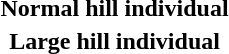<table>
<tr>
<th scope="row">Normal hill individual <br></th>
<td></td>
<td></td>
<td></td>
</tr>
<tr>
<th scope="row">Large hill individual <br></th>
<td></td>
<td></td>
<td></td>
</tr>
</table>
